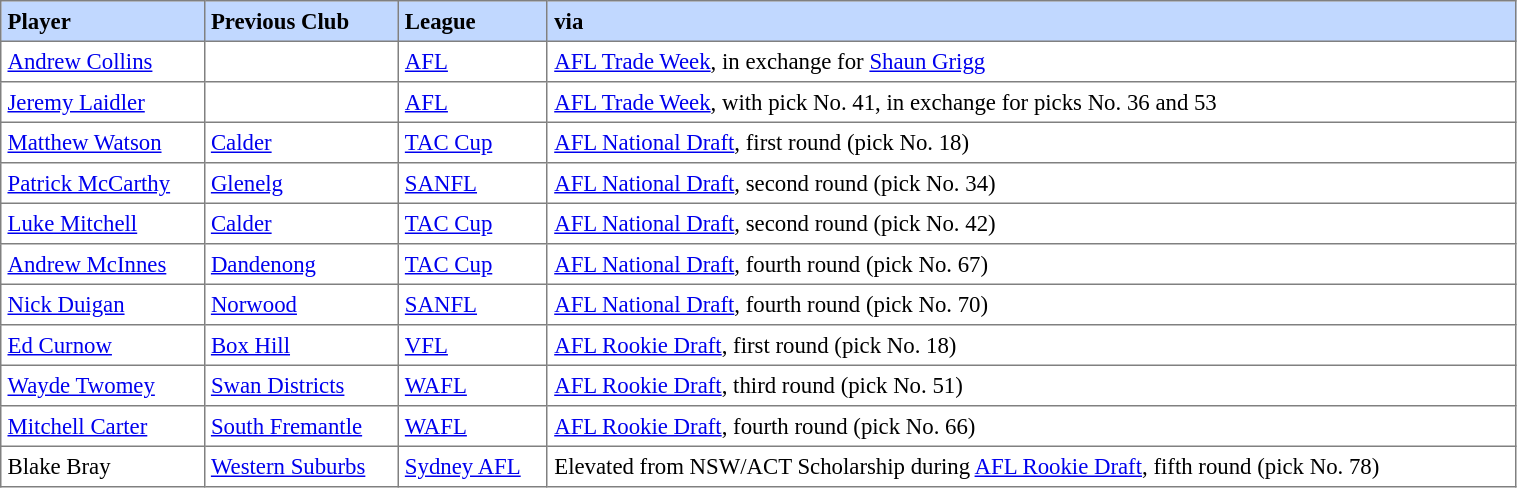<table border="1" cellpadding="4" cellspacing="0"  style="text-align:left; font-size:95%; border-collapse:collapse; width:80%;">
<tr style="background:#C1D8FF;">
<th>Player</th>
<th>Previous Club</th>
<th>League</th>
<th>via</th>
</tr>
<tr>
<td> <a href='#'>Andrew Collins</a></td>
<td></td>
<td><a href='#'>AFL</a></td>
<td><a href='#'>AFL Trade Week</a>, in exchange for <a href='#'>Shaun Grigg</a></td>
</tr>
<tr>
<td> <a href='#'>Jeremy Laidler</a></td>
<td></td>
<td><a href='#'>AFL</a></td>
<td><a href='#'>AFL Trade Week</a>, with pick No. 41, in exchange for picks No. 36 and 53</td>
</tr>
<tr>
<td> <a href='#'>Matthew Watson</a></td>
<td><a href='#'>Calder</a></td>
<td><a href='#'>TAC Cup</a></td>
<td><a href='#'>AFL National Draft</a>, first round (pick No. 18)</td>
</tr>
<tr>
<td> <a href='#'>Patrick McCarthy</a></td>
<td><a href='#'>Glenelg</a></td>
<td><a href='#'>SANFL</a></td>
<td><a href='#'>AFL National Draft</a>, second round (pick No. 34)</td>
</tr>
<tr>
<td> <a href='#'>Luke Mitchell</a></td>
<td><a href='#'>Calder</a></td>
<td><a href='#'>TAC Cup</a></td>
<td><a href='#'>AFL National Draft</a>, second round (pick No. 42)</td>
</tr>
<tr>
<td> <a href='#'>Andrew McInnes</a></td>
<td><a href='#'>Dandenong</a></td>
<td><a href='#'>TAC Cup</a></td>
<td><a href='#'>AFL National Draft</a>, fourth round (pick No. 67)</td>
</tr>
<tr>
<td> <a href='#'>Nick Duigan</a></td>
<td><a href='#'>Norwood</a></td>
<td><a href='#'>SANFL</a></td>
<td><a href='#'>AFL National Draft</a>, fourth round (pick No. 70)</td>
</tr>
<tr>
<td> <a href='#'>Ed Curnow</a></td>
<td><a href='#'>Box Hill</a></td>
<td><a href='#'>VFL</a></td>
<td><a href='#'>AFL Rookie Draft</a>, first round (pick No. 18)</td>
</tr>
<tr>
<td> <a href='#'>Wayde Twomey</a></td>
<td><a href='#'>Swan Districts</a></td>
<td><a href='#'>WAFL</a></td>
<td><a href='#'>AFL Rookie Draft</a>, third round (pick No. 51)</td>
</tr>
<tr>
<td> <a href='#'>Mitchell Carter</a></td>
<td><a href='#'>South Fremantle</a></td>
<td><a href='#'>WAFL</a></td>
<td><a href='#'>AFL Rookie Draft</a>, fourth round (pick No. 66)</td>
</tr>
<tr>
<td> Blake Bray</td>
<td><a href='#'>Western Suburbs</a></td>
<td><a href='#'>Sydney AFL</a></td>
<td>Elevated from NSW/ACT Scholarship during <a href='#'>AFL Rookie Draft</a>, fifth round (pick No. 78)</td>
</tr>
</table>
